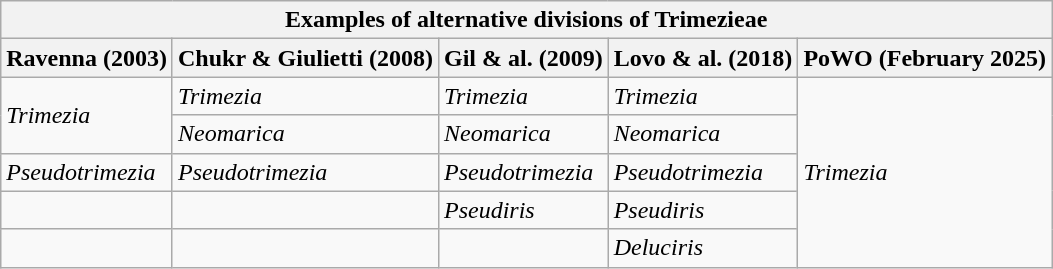<table class="wikitable">
<tr>
<th colspan = 5>Examples of alternative divisions of Trimezieae</th>
</tr>
<tr>
<th>Ravenna (2003)</th>
<th>Chukr & Giulietti (2008)</th>
<th>Gil & al. (2009)</th>
<th>Lovo & al. (2018)</th>
<th>PoWO (February 2025)</th>
</tr>
<tr>
<td rowspan=2><em>Trimezia</em></td>
<td><em>Trimezia</em></td>
<td><em>Trimezia</em></td>
<td><em>Trimezia</em></td>
<td rowspan=5><em>Trimezia</em></td>
</tr>
<tr>
<td><em>Neomarica</em></td>
<td><em>Neomarica</em></td>
<td><em>Neomarica</em></td>
</tr>
<tr>
<td><em>Pseudotrimezia</em></td>
<td><em>Pseudotrimezia</em></td>
<td><em>Pseudotrimezia</em></td>
<td><em>Pseudotrimezia</em></td>
</tr>
<tr>
<td> </td>
<td> </td>
<td><em>Pseudiris</em></td>
<td><em>Pseudiris</em></td>
</tr>
<tr>
<td> </td>
<td> </td>
<td> </td>
<td><em>Deluciris</em></td>
</tr>
</table>
